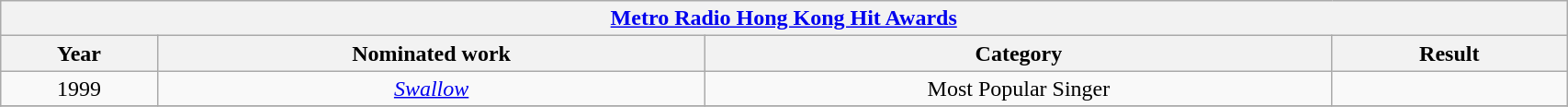<table width="90%" class="wikitable">
<tr>
<th colspan="4" align="center"><a href='#'>Metro Radio Hong Kong Hit Awards</a></th>
</tr>
<tr>
<th width="10%">Year</th>
<th width="35%">Nominated work</th>
<th width="40%">Category</th>
<th width="15%">Result</th>
</tr>
<tr>
<td align="center">1999</td>
<td align="center"><em><a href='#'>Swallow</a></em></td>
<td align="center">Most Popular Singer</td>
<td></td>
</tr>
<tr>
</tr>
</table>
